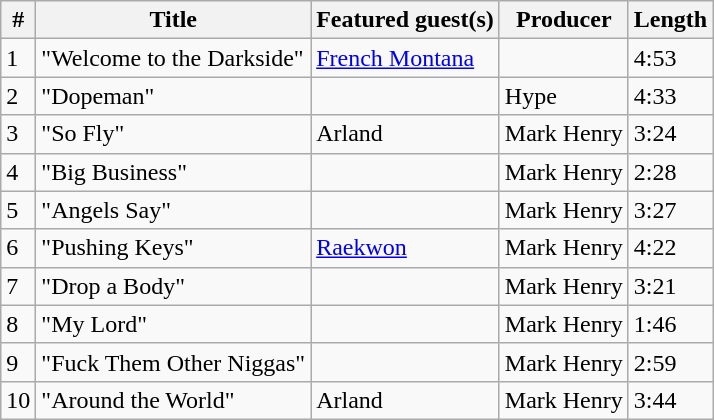<table class="wikitable">
<tr>
<th align="center">#</th>
<th align="center">Title</th>
<th align="center">Featured guest(s)</th>
<th align="center">Producer</th>
<th align="center">Length</th>
</tr>
<tr>
<td>1</td>
<td>"Welcome to the Darkside"</td>
<td><a href='#'>French Montana</a></td>
<td></td>
<td>4:53</td>
</tr>
<tr>
<td>2</td>
<td>"Dopeman"</td>
<td></td>
<td>Hype</td>
<td>4:33</td>
</tr>
<tr>
<td>3</td>
<td>"So Fly"</td>
<td>Arland</td>
<td>Mark Henry</td>
<td>3:24</td>
</tr>
<tr>
<td>4</td>
<td>"Big Business"</td>
<td></td>
<td>Mark Henry</td>
<td>2:28</td>
</tr>
<tr>
<td>5</td>
<td>"Angels Say"</td>
<td></td>
<td>Mark Henry</td>
<td>3:27</td>
</tr>
<tr>
<td>6</td>
<td>"Pushing Keys"</td>
<td><a href='#'>Raekwon</a></td>
<td>Mark Henry</td>
<td>4:22</td>
</tr>
<tr>
<td>7</td>
<td>"Drop a Body"</td>
<td></td>
<td>Mark Henry</td>
<td>3:21</td>
</tr>
<tr>
<td>8</td>
<td>"My Lord"</td>
<td></td>
<td>Mark Henry</td>
<td>1:46</td>
</tr>
<tr>
<td>9</td>
<td>"Fuck Them Other Niggas"</td>
<td></td>
<td>Mark Henry</td>
<td>2:59</td>
</tr>
<tr>
<td>10</td>
<td>"Around the World"</td>
<td>Arland</td>
<td>Mark Henry</td>
<td>3:44</td>
</tr>
</table>
